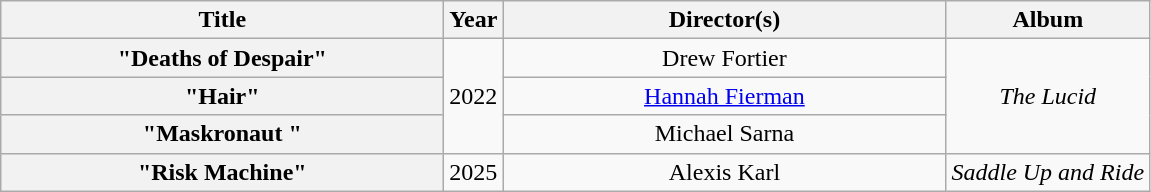<table class="wikitable plainrowheaders" style="text-align:center;">
<tr>
<th scope="col" style="width:18em;">Title</th>
<th scope="col">Year</th>
<th scope="col" style="width:18em;">Director(s)</th>
<th>Album</th>
</tr>
<tr>
<th scope="row">"Deaths of Despair"</th>
<td rowspan="3">2022</td>
<td>Drew Fortier</td>
<td rowspan="3"><em>The Lucid</em></td>
</tr>
<tr>
<th scope="row">"Hair"</th>
<td><a href='#'>Hannah Fierman</a></td>
</tr>
<tr>
<th scope="row">"Maskronaut "</th>
<td>Michael Sarna</td>
</tr>
<tr>
<th scope="row">"Risk Machine"</th>
<td>2025</td>
<td>Alexis Karl</td>
<td><em>Saddle Up and Ride</em></td>
</tr>
</table>
